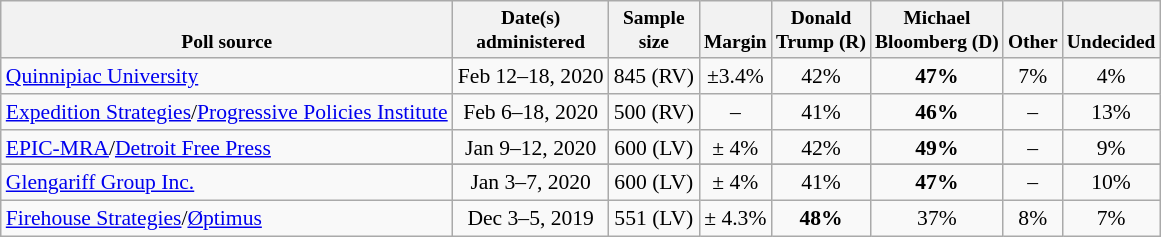<table class="wikitable" style="font-size:90%;text-align:center;">
<tr valign=bottom style="font-size:90%;">
<th>Poll source</th>
<th>Date(s)<br>administered</th>
<th>Sample<br>size</th>
<th>Margin<br></th>
<th>Donald<br>Trump (R)</th>
<th>Michael<br>Bloomberg (D)</th>
<th>Other</th>
<th>Undecided</th>
</tr>
<tr>
<td style="text-align:left;"><a href='#'>Quinnipiac University</a></td>
<td>Feb 12–18, 2020</td>
<td>845 (RV)</td>
<td>±3.4%</td>
<td>42%</td>
<td><strong>47%</strong></td>
<td>7%</td>
<td>4%</td>
</tr>
<tr>
<td style="text-align:left;"><a href='#'>Expedition Strategies</a>/<a href='#'>Progressive Policies Institute</a></td>
<td>Feb 6–18, 2020</td>
<td>500 (RV)</td>
<td>–</td>
<td>41%</td>
<td><strong>46%</strong></td>
<td>–</td>
<td>13%</td>
</tr>
<tr>
<td style="text-align:left;"><a href='#'>EPIC-MRA</a>/<a href='#'>Detroit Free Press</a></td>
<td>Jan 9–12, 2020</td>
<td>600 (LV)</td>
<td>± 4%</td>
<td>42%</td>
<td><strong>49%</strong></td>
<td>–</td>
<td>9%</td>
</tr>
<tr>
</tr>
<tr>
<td style="text-align:left;"><a href='#'>Glengariff Group Inc.</a></td>
<td>Jan 3–7, 2020</td>
<td>600 (LV)</td>
<td>± 4%</td>
<td>41%</td>
<td><strong>47%</strong></td>
<td>–</td>
<td>10%</td>
</tr>
<tr>
<td style="text-align:left;"><a href='#'>Firehouse Strategies</a>/<a href='#'>Øptimus</a></td>
<td>Dec 3–5, 2019</td>
<td>551 (LV)</td>
<td>± 4.3%</td>
<td><strong>48%</strong></td>
<td>37%</td>
<td>8%</td>
<td>7%</td>
</tr>
</table>
